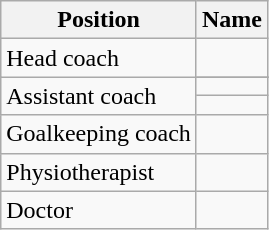<table class="wikitable" style="text-align:left;font-size:100%;">
<tr>
<th>Position</th>
<th>Name</th>
</tr>
<tr>
<td>Head coach</td>
<td> </td>
</tr>
<tr>
<td rowspan="3">Assistant coach</td>
</tr>
<tr>
<td> </td>
</tr>
<tr>
<td> </td>
</tr>
<tr>
<td>Goalkeeping coach</td>
<td> </td>
</tr>
<tr>
<td>Physiotherapist</td>
<td> </td>
</tr>
<tr>
<td>Doctor</td>
<td> </td>
</tr>
</table>
